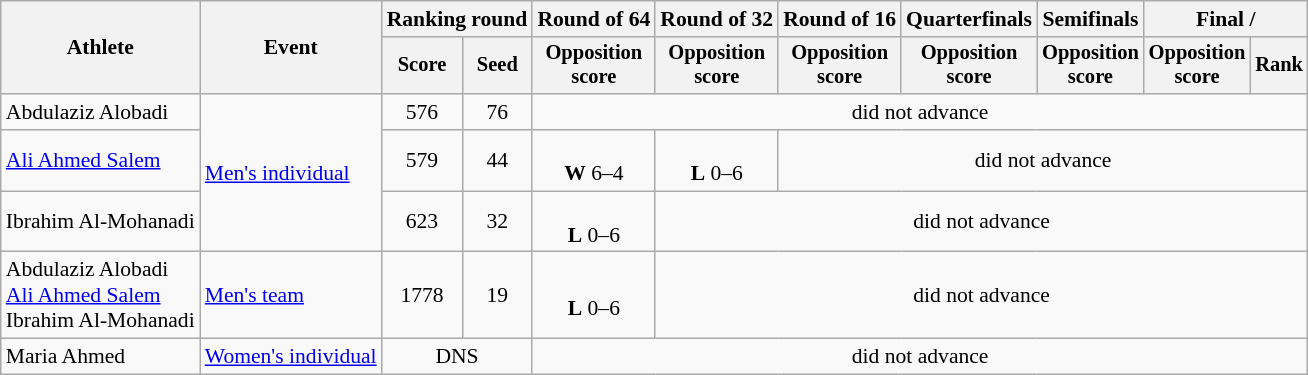<table class="wikitable" style="font-size:90%; text-align:center;">
<tr>
<th rowspan="2">Athlete</th>
<th rowspan="2">Event</th>
<th colspan="2">Ranking round</th>
<th>Round of 64</th>
<th>Round of 32</th>
<th>Round of 16</th>
<th>Quarterfinals</th>
<th>Semifinals</th>
<th colspan=2>Final / </th>
</tr>
<tr style=font-size:95%>
<th>Score</th>
<th>Seed</th>
<th>Opposition<br> score</th>
<th>Opposition<br> score</th>
<th>Opposition<br> score</th>
<th>Opposition<br> score</th>
<th>Opposition<br> score</th>
<th>Opposition<br> score</th>
<th>Rank</th>
</tr>
<tr>
<td align=left>Abdulaziz Alobadi</td>
<td align=left rowspan=3><a href='#'>Men's individual</a></td>
<td>576</td>
<td>76</td>
<td colspan=7>did not advance</td>
</tr>
<tr>
<td align=left><a href='#'>Ali Ahmed Salem</a></td>
<td>579</td>
<td>44</td>
<td><br><strong>W</strong> 6–4</td>
<td><br><strong>L</strong> 0–6</td>
<td colspan=5>did not advance</td>
</tr>
<tr>
<td align=left>Ibrahim Al-Mohanadi</td>
<td>623</td>
<td>32</td>
<td><br><strong>L</strong> 0–6</td>
<td colspan=6>did not advance</td>
</tr>
<tr>
<td align=left>Abdulaziz Alobadi<br><a href='#'>Ali Ahmed Salem</a><br>Ibrahim Al-Mohanadi</td>
<td align=left><a href='#'>Men's team</a></td>
<td>1778</td>
<td>19</td>
<td><br><strong>L</strong> 0–6</td>
<td colspan=6>did not advance</td>
</tr>
<tr>
<td align=left>Maria Ahmed</td>
<td align=left rowspan=4><a href='#'>Women's individual</a></td>
<td colspan=2>DNS</td>
<td colspan=7>did not advance</td>
</tr>
</table>
